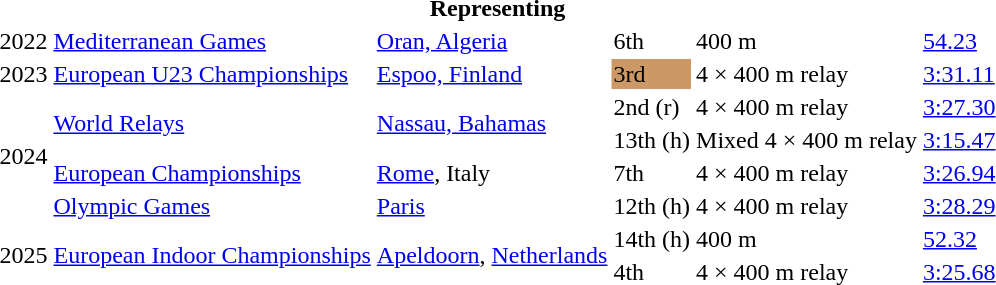<table>
<tr>
<th colspan="6">Representing </th>
</tr>
<tr>
<td>2022</td>
<td><a href='#'>Mediterranean Games</a></td>
<td><a href='#'>Oran, Algeria</a></td>
<td>6th</td>
<td>400 m</td>
<td><a href='#'>54.23</a></td>
</tr>
<tr>
<td>2023</td>
<td><a href='#'>European U23 Championships</a></td>
<td><a href='#'>Espoo, Finland</a></td>
<td bgcolor="cc9966">3rd</td>
<td>4 × 400 m relay</td>
<td><a href='#'>3:31.11</a></td>
</tr>
<tr>
<td rowspan=4>2024</td>
<td rowspan=2><a href='#'>World Relays</a></td>
<td rowspan=2><a href='#'>Nassau, Bahamas</a></td>
<td>2nd (r)</td>
<td>4 × 400 m relay</td>
<td><a href='#'>3:27.30</a></td>
</tr>
<tr>
<td>13th (h)</td>
<td>Mixed 4 × 400 m relay</td>
<td><a href='#'>3:15.47</a></td>
</tr>
<tr>
<td><a href='#'>European Championships</a></td>
<td><a href='#'>Rome</a>, Italy</td>
<td>7th</td>
<td>4 × 400 m relay</td>
<td><a href='#'>3:26.94</a></td>
</tr>
<tr>
<td><a href='#'>Olympic Games</a></td>
<td><a href='#'>Paris</a></td>
<td>12th (h)</td>
<td>4 × 400 m relay</td>
<td><a href='#'>3:28.29</a></td>
</tr>
<tr>
<td rowspan=2>2025</td>
<td rowspan=2><a href='#'>European Indoor Championships</a></td>
<td rowspan=2><a href='#'>Apeldoorn</a>, <a href='#'>Netherlands</a></td>
<td>14th (h)</td>
<td>400 m </td>
<td><a href='#'>52.32</a></td>
</tr>
<tr>
<td>4th</td>
<td>4 × 400 m relay </td>
<td><a href='#'>3:25.68</a></td>
</tr>
</table>
